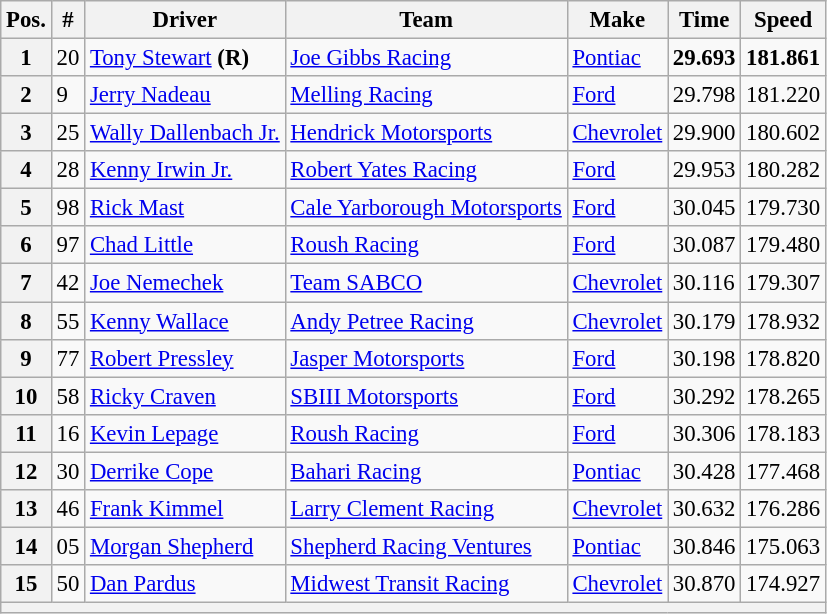<table class="wikitable" style="font-size:95%">
<tr>
<th>Pos.</th>
<th>#</th>
<th>Driver</th>
<th>Team</th>
<th>Make</th>
<th>Time</th>
<th>Speed</th>
</tr>
<tr>
<th>1</th>
<td>20</td>
<td><a href='#'>Tony Stewart</a> <strong>(R)</strong></td>
<td><a href='#'>Joe Gibbs Racing</a></td>
<td><a href='#'>Pontiac</a></td>
<td><strong>29.693</strong></td>
<td><strong>181.861</strong></td>
</tr>
<tr>
<th>2</th>
<td>9</td>
<td><a href='#'>Jerry Nadeau</a></td>
<td><a href='#'>Melling Racing</a></td>
<td><a href='#'>Ford</a></td>
<td>29.798</td>
<td>181.220</td>
</tr>
<tr>
<th>3</th>
<td>25</td>
<td><a href='#'>Wally Dallenbach Jr.</a></td>
<td><a href='#'>Hendrick Motorsports</a></td>
<td><a href='#'>Chevrolet</a></td>
<td>29.900</td>
<td>180.602</td>
</tr>
<tr>
<th>4</th>
<td>28</td>
<td><a href='#'>Kenny Irwin Jr.</a></td>
<td><a href='#'>Robert Yates Racing</a></td>
<td><a href='#'>Ford</a></td>
<td>29.953</td>
<td>180.282</td>
</tr>
<tr>
<th>5</th>
<td>98</td>
<td><a href='#'>Rick Mast</a></td>
<td><a href='#'>Cale Yarborough Motorsports</a></td>
<td><a href='#'>Ford</a></td>
<td>30.045</td>
<td>179.730</td>
</tr>
<tr>
<th>6</th>
<td>97</td>
<td><a href='#'>Chad Little</a></td>
<td><a href='#'>Roush Racing</a></td>
<td><a href='#'>Ford</a></td>
<td>30.087</td>
<td>179.480</td>
</tr>
<tr>
<th>7</th>
<td>42</td>
<td><a href='#'>Joe Nemechek</a></td>
<td><a href='#'>Team SABCO</a></td>
<td><a href='#'>Chevrolet</a></td>
<td>30.116</td>
<td>179.307</td>
</tr>
<tr>
<th>8</th>
<td>55</td>
<td><a href='#'>Kenny Wallace</a></td>
<td><a href='#'>Andy Petree Racing</a></td>
<td><a href='#'>Chevrolet</a></td>
<td>30.179</td>
<td>178.932</td>
</tr>
<tr>
<th>9</th>
<td>77</td>
<td><a href='#'>Robert Pressley</a></td>
<td><a href='#'>Jasper Motorsports</a></td>
<td><a href='#'>Ford</a></td>
<td>30.198</td>
<td>178.820</td>
</tr>
<tr>
<th>10</th>
<td>58</td>
<td><a href='#'>Ricky Craven</a></td>
<td><a href='#'>SBIII Motorsports</a></td>
<td><a href='#'>Ford</a></td>
<td>30.292</td>
<td>178.265</td>
</tr>
<tr>
<th>11</th>
<td>16</td>
<td><a href='#'>Kevin Lepage</a></td>
<td><a href='#'>Roush Racing</a></td>
<td><a href='#'>Ford</a></td>
<td>30.306</td>
<td>178.183</td>
</tr>
<tr>
<th>12</th>
<td>30</td>
<td><a href='#'>Derrike Cope</a></td>
<td><a href='#'>Bahari Racing</a></td>
<td><a href='#'>Pontiac</a></td>
<td>30.428</td>
<td>177.468</td>
</tr>
<tr>
<th>13</th>
<td>46</td>
<td><a href='#'>Frank Kimmel</a></td>
<td><a href='#'>Larry Clement Racing</a></td>
<td><a href='#'>Chevrolet</a></td>
<td>30.632</td>
<td>176.286</td>
</tr>
<tr>
<th>14</th>
<td>05</td>
<td><a href='#'>Morgan Shepherd</a></td>
<td><a href='#'>Shepherd Racing Ventures</a></td>
<td><a href='#'>Pontiac</a></td>
<td>30.846</td>
<td>175.063</td>
</tr>
<tr>
<th>15</th>
<td>50</td>
<td><a href='#'>Dan Pardus</a></td>
<td><a href='#'>Midwest Transit Racing</a></td>
<td><a href='#'>Chevrolet</a></td>
<td>30.870</td>
<td>174.927</td>
</tr>
<tr>
<th colspan="7"></th>
</tr>
</table>
